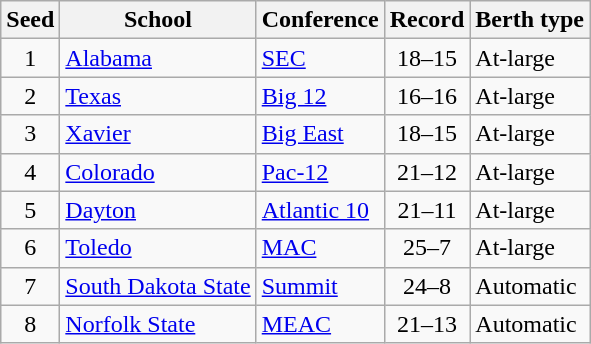<table class="wikitable sortable">
<tr>
<th>Seed</th>
<th>School</th>
<th>Conference</th>
<th>Record</th>
<th>Berth type</th>
</tr>
<tr>
<td align=center>1</td>
<td><a href='#'>Alabama</a></td>
<td><a href='#'>SEC</a></td>
<td align=center>18–15</td>
<td>At-large</td>
</tr>
<tr>
<td align=center>2</td>
<td><a href='#'>Texas</a></td>
<td><a href='#'>Big 12</a></td>
<td align=center>16–16</td>
<td>At-large</td>
</tr>
<tr>
<td align=center>3</td>
<td><a href='#'>Xavier</a></td>
<td><a href='#'>Big East</a></td>
<td align=center>18–15</td>
<td>At-large</td>
</tr>
<tr>
<td align=center>4</td>
<td><a href='#'>Colorado</a></td>
<td><a href='#'>Pac-12</a></td>
<td align=center>21–12</td>
<td>At-large</td>
</tr>
<tr>
<td align=center>5</td>
<td><a href='#'>Dayton</a></td>
<td><a href='#'>Atlantic 10</a></td>
<td align=center>21–11</td>
<td>At-large</td>
</tr>
<tr>
<td align=center>6</td>
<td><a href='#'>Toledo</a></td>
<td><a href='#'>MAC</a></td>
<td align=center>25–7</td>
<td>At-large</td>
</tr>
<tr>
<td align=center>7</td>
<td><a href='#'>South Dakota State</a></td>
<td><a href='#'>Summit</a></td>
<td align=center>24–8</td>
<td>Automatic</td>
</tr>
<tr>
<td align=center>8</td>
<td><a href='#'>Norfolk State</a></td>
<td><a href='#'>MEAC</a></td>
<td align=center>21–13</td>
<td>Automatic</td>
</tr>
</table>
